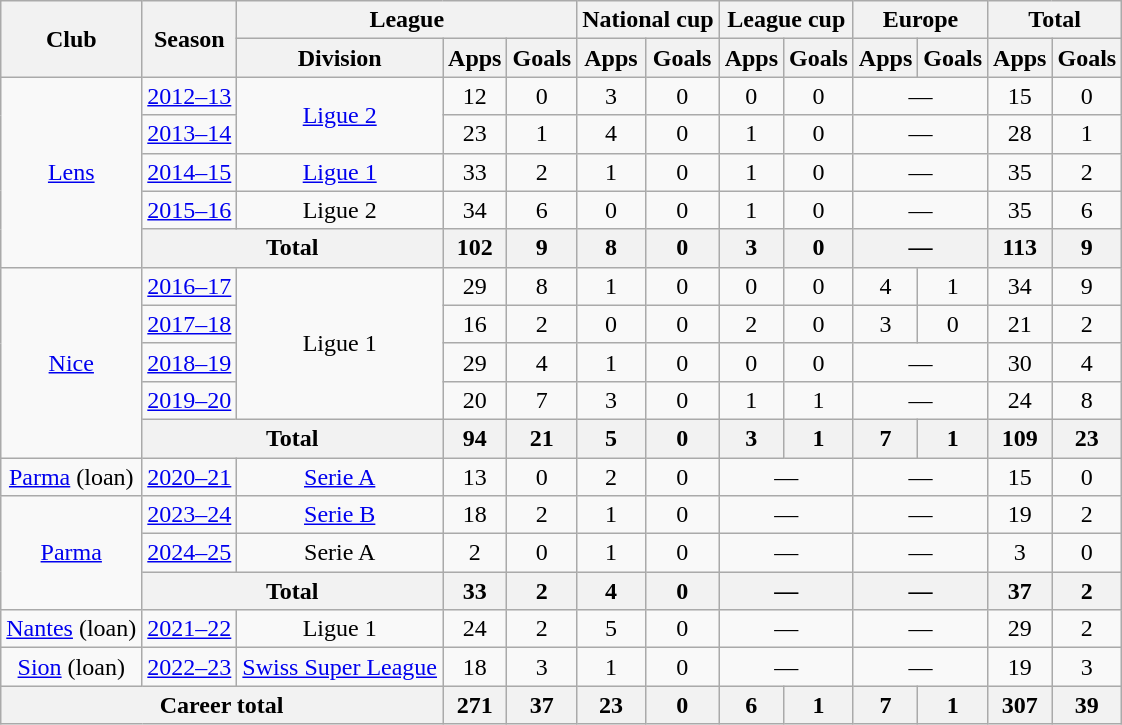<table class="wikitable" style="text-align: center">
<tr>
<th rowspan="2">Club</th>
<th rowspan="2">Season</th>
<th colspan="3">League</th>
<th colspan="2">National cup</th>
<th colspan="2">League cup</th>
<th colspan="2">Europe</th>
<th colspan="2">Total</th>
</tr>
<tr>
<th>Division</th>
<th>Apps</th>
<th>Goals</th>
<th>Apps</th>
<th>Goals</th>
<th>Apps</th>
<th>Goals</th>
<th>Apps</th>
<th>Goals</th>
<th>Apps</th>
<th>Goals</th>
</tr>
<tr>
<td rowspan="5"><a href='#'>Lens</a></td>
<td><a href='#'>2012–13</a></td>
<td rowspan="2"><a href='#'>Ligue 2</a></td>
<td>12</td>
<td>0</td>
<td>3</td>
<td>0</td>
<td>0</td>
<td>0</td>
<td colspan="2">—</td>
<td>15</td>
<td>0</td>
</tr>
<tr>
<td><a href='#'>2013–14</a></td>
<td>23</td>
<td>1</td>
<td>4</td>
<td>0</td>
<td>1</td>
<td>0</td>
<td colspan="2">—</td>
<td>28</td>
<td>1</td>
</tr>
<tr>
<td><a href='#'>2014–15</a></td>
<td><a href='#'>Ligue 1</a></td>
<td>33</td>
<td>2</td>
<td>1</td>
<td>0</td>
<td>1</td>
<td>0</td>
<td colspan="2">—</td>
<td>35</td>
<td>2</td>
</tr>
<tr>
<td><a href='#'>2015–16</a></td>
<td>Ligue 2</td>
<td>34</td>
<td>6</td>
<td>0</td>
<td>0</td>
<td>1</td>
<td>0</td>
<td colspan="2">—</td>
<td>35</td>
<td>6</td>
</tr>
<tr>
<th colspan="2">Total</th>
<th>102</th>
<th>9</th>
<th>8</th>
<th>0</th>
<th>3</th>
<th>0</th>
<th colspan="2">—</th>
<th>113</th>
<th>9</th>
</tr>
<tr>
<td rowspan="5"><a href='#'>Nice</a></td>
<td><a href='#'>2016–17</a></td>
<td rowspan="4">Ligue 1</td>
<td>29</td>
<td>8</td>
<td>1</td>
<td>0</td>
<td>0</td>
<td>0</td>
<td>4</td>
<td>1</td>
<td>34</td>
<td>9</td>
</tr>
<tr>
<td><a href='#'>2017–18</a></td>
<td>16</td>
<td>2</td>
<td>0</td>
<td>0</td>
<td>2</td>
<td>0</td>
<td>3</td>
<td>0</td>
<td>21</td>
<td>2</td>
</tr>
<tr>
<td><a href='#'>2018–19</a></td>
<td>29</td>
<td>4</td>
<td>1</td>
<td>0</td>
<td>0</td>
<td>0</td>
<td colspan="2">—</td>
<td>30</td>
<td>4</td>
</tr>
<tr>
<td><a href='#'>2019–20</a></td>
<td>20</td>
<td>7</td>
<td>3</td>
<td>0</td>
<td>1</td>
<td>1</td>
<td colspan="2">—</td>
<td>24</td>
<td>8</td>
</tr>
<tr>
<th colspan="2">Total</th>
<th>94</th>
<th>21</th>
<th>5</th>
<th>0</th>
<th>3</th>
<th>1</th>
<th>7</th>
<th>1</th>
<th>109</th>
<th>23</th>
</tr>
<tr>
<td><a href='#'>Parma</a> (loan)</td>
<td><a href='#'>2020–21</a></td>
<td><a href='#'>Serie A</a></td>
<td>13</td>
<td>0</td>
<td>2</td>
<td>0</td>
<td colspan="2">—</td>
<td colspan="2">—</td>
<td>15</td>
<td>0</td>
</tr>
<tr>
<td rowspan="3"><a href='#'>Parma</a></td>
<td><a href='#'>2023–24</a></td>
<td><a href='#'>Serie B</a></td>
<td>18</td>
<td>2</td>
<td>1</td>
<td>0</td>
<td colspan="2">—</td>
<td colspan="2">—</td>
<td>19</td>
<td>2</td>
</tr>
<tr>
<td><a href='#'>2024–25</a></td>
<td>Serie A</td>
<td>2</td>
<td>0</td>
<td>1</td>
<td>0</td>
<td colspan="2">—</td>
<td colspan="2">—</td>
<td>3</td>
<td>0</td>
</tr>
<tr>
<th colspan="2">Total</th>
<th>33</th>
<th>2</th>
<th>4</th>
<th>0</th>
<th colspan="2">—</th>
<th colspan="2">—</th>
<th>37</th>
<th>2</th>
</tr>
<tr>
<td><a href='#'>Nantes</a> (loan)</td>
<td><a href='#'>2021–22</a></td>
<td>Ligue 1</td>
<td>24</td>
<td>2</td>
<td>5</td>
<td>0</td>
<td colspan="2">—</td>
<td colspan="2">—</td>
<td>29</td>
<td>2</td>
</tr>
<tr>
<td><a href='#'>Sion</a> (loan)</td>
<td><a href='#'>2022–23</a></td>
<td><a href='#'>Swiss Super League</a></td>
<td>18</td>
<td>3</td>
<td>1</td>
<td>0</td>
<td colspan="2">—</td>
<td colspan="2">—</td>
<td>19</td>
<td>3</td>
</tr>
<tr>
<th colspan="3">Career total</th>
<th>271</th>
<th>37</th>
<th>23</th>
<th>0</th>
<th>6</th>
<th>1</th>
<th>7</th>
<th>1</th>
<th>307</th>
<th>39</th>
</tr>
</table>
